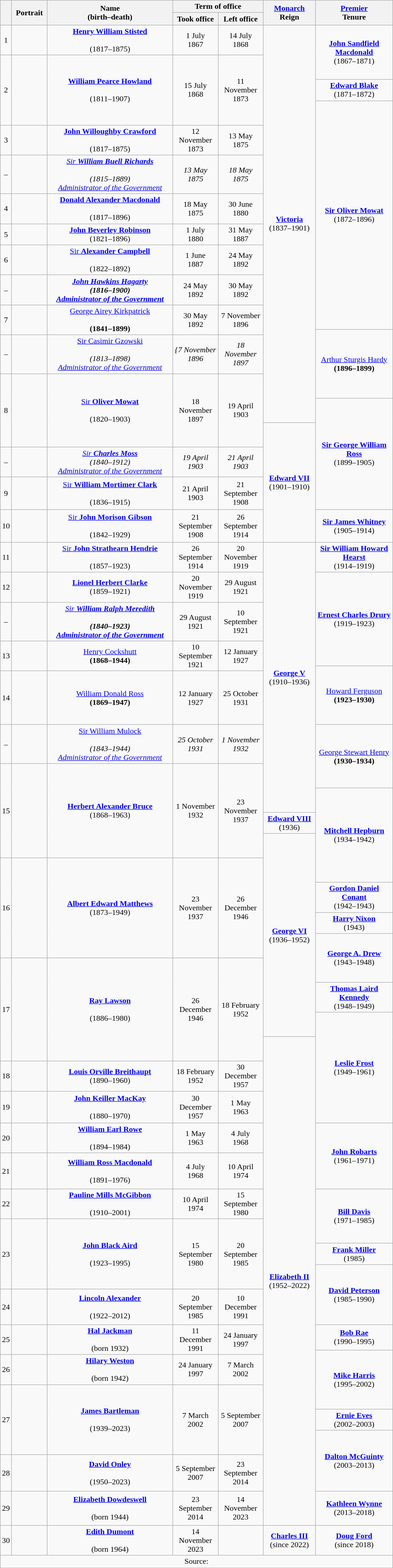<table class="wikitable" style="text-align:center; border:1px #aaf solid;">
<tr>
<th rowspan="2"></th>
<th rowspan="2" width="65">Portrait</th>
<th rowspan="2" width="250">Name<br>(birth–death)</th>
<th colspan="2">Term of office</th>
<th rowspan="2" width="100"><a href='#'>Monarch</a><br>Reign</th>
<th rowspan="2" width="150"><a href='#'>Premier</a><br>Tenure</th>
</tr>
<tr>
<th width="85">Took office</th>
<th width="85">Left office</th>
</tr>
<tr>
<td>1</td>
<td></td>
<td><strong><a href='#'>Henry William Stisted</a></strong><br><br>(1817–1875)</td>
<td>1 July<br>1867</td>
<td>14 July<br>1868</td>
<td rowspan="15"><strong><a href='#'>Victoria</a></strong><br>(1837–1901)</td>
<td rowspan="2"><strong><a href='#'>John Sandfield Macdonald</a></strong><br>(1867–1871)</td>
</tr>
<tr style="height:50px;">
<td rowspan="3">2</td>
<td rowspan="3"></td>
<td rowspan="3"><strong><a href='#'>William Pearce Howland</a></strong><br><br>(1811–1907)</td>
<td rowspan="3">15 July<br>1868</td>
<td rowspan="3">11 November<br>1873</td>
</tr>
<tr>
<td><strong><a href='#'>Edward Blake</a></strong><br>(1871–1872)</td>
</tr>
<tr style="height:50px;">
<td rowspan="8"><a href='#'><strong>Sir Oliver Mowat</strong></a><br>(1872–1896)</td>
</tr>
<tr>
<td>3</td>
<td></td>
<td><strong><a href='#'>John Willoughby Crawford</a></strong><br><br>(1817–1875)</td>
<td>12 November<br>1873</td>
<td>13 May<br>1875</td>
</tr>
<tr>
<td>–</td>
<td></td>
<td><em><a href='#'>Sir <strong>William Buell Richards</strong></a><br><br>(1815–1889)<br><a href='#'>Administrator of the Government</a></em></td>
<td><em>13 May<br>1875</em></td>
<td><em>18 May<br>1875</em></td>
</tr>
<tr>
<td>4</td>
<td></td>
<td><strong><a href='#'>Donald Alexander Macdonald</a></strong><br><br>(1817–1896)</td>
<td>18 May<br>1875</td>
<td>30 June<br>1880</td>
</tr>
<tr>
<td>5</td>
<td></td>
<td><strong><a href='#'>John Beverley Robinson</a></strong><br>(1821–1896)</td>
<td>1 July<br>1880</td>
<td>31 May<br>1887</td>
</tr>
<tr>
<td>6</td>
<td></td>
<td><a href='#'>Sir <strong>Alexander Campbell</strong></a><br><br>(1822–1892)</td>
<td>1 June<br>1887</td>
<td>24 May<br>1892</td>
</tr>
<tr>
<td>–</td>
<td></td>
<td><strong><em><a href='#'>John Hawkins Hagarty</a><strong><br>(1816–1900)<br><a href='#'>Administrator of the Government</a><em></td>
<td></em>24 May<br>1892<em></td>
<td></em>30 May<br>1892<em></td>
</tr>
<tr style="height:50px;">
<td rowspan="2">7</td>
<td rowspan="2"></td>
<td rowspan="2"></strong><a href='#'>George Airey Kirkpatrick</a><strong><br><br>(1841–1899)</td>
<td rowspan="2">30 May<br>1892</td>
<td rowspan="2">7 November<br>1896</td>
</tr>
<tr>
<td rowspan="3"></strong><a href='#'>Arthur Sturgis Hardy</a><strong><br>(1896–1899)</td>
</tr>
<tr>
<td>–</td>
<td></td>
<td><a href='#'></em>Sir </strong>Casimir Gzowski</em></strong></a><em><br><br>(1813–1898)<br><a href='#'>Administrator of the Government</a></em></td>
<td><em>{7 November<br>1896</em></td>
<td><em>18 November<br>1897</em></td>
</tr>
<tr style="height:50px;">
<td rowspan="3">8</td>
<td rowspan="3"></td>
<td rowspan="3"><a href='#'>Sir <strong>Oliver Mowat</strong></a><br><br>(1820–1903)</td>
<td rowspan="3">18 November<br>1897</td>
<td rowspan="3">19 April<br>1903</td>
</tr>
<tr style="height:50px;">
<td rowspan="4"><a href='#'><strong>Sir George William Ross</strong></a><br>(1899–1905)</td>
</tr>
<tr style="height:50px;">
<td rowspan="5"><strong><a href='#'>Edward VII</a></strong><br>(1901–1910)</td>
</tr>
<tr>
<td>–</td>
<td></td>
<td><em><a href='#'>Sir <strong>Charles Moss</strong></a><br>(1840–1912)<br><a href='#'>Administrator of the Government</a></em></td>
<td><em>19 April<br>1903</em></td>
<td><em>21 April<br>1903</em></td>
</tr>
<tr style="height:67px;">
<td rowspan="2">9</td>
<td rowspan="2"></td>
<td rowspan="2"><a href='#'>Sir <strong>William Mortimer Clark</strong></a><br><br>(1836–1915)</td>
<td rowspan="2">21 April<br>1903</td>
<td rowspan="2">21 September<br>1908</td>
</tr>
<tr>
<td rowspan="3"><strong><a href='#'>Sir James Whitney</a></strong><br>(1905–1914)</td>
</tr>
<tr style="height:67px;">
<td rowspan="2">10</td>
<td rowspan="2"></td>
<td rowspan="2"><a href='#'>Sir <strong>John Morison Gibson</strong></a><br><br>(1842–1929)</td>
<td rowspan="2">21 September<br>1908</td>
<td rowspan="2">26 September<br>1914</td>
</tr>
<tr>
<td rowspan="12"><strong><a href='#'>George V</a></strong><br>(1910–1936)</td>
</tr>
<tr>
<td rowspan="2">11</td>
<td rowspan="2"></td>
<td rowspan="2"><a href='#'>Sir <strong>John Strathearn Hendrie</strong></a><br><br>(1857–1923)</td>
<td rowspan="2">26 September<br>1914</td>
<td rowspan="2">20 November<br>1919</td>
<td><a href='#'><strong>Sir William Howard Hearst</strong></a><br>(1914–1919)</td>
</tr>
<tr>
<td rowspan="4"><strong><a href='#'>Ernest Charles Drury</a></strong><br>(1919–1923)</td>
</tr>
<tr>
<td>12</td>
<td></td>
<td><strong><a href='#'>Lionel Herbert Clarke</a></strong><br>(1859–1921)</td>
<td>20 November<br>1919</td>
<td>29 August<br>1921</td>
</tr>
<tr>
<td>–</td>
<td></td>
<td><a href='#'><em>Sir <strong>William Ralph Meredith<strong><em></a></em><br><br>(1840–1923)<br><a href='#'>Administrator of the Government</a><em></td>
<td></em>29 August<br>1921<em></td>
<td></em>10 September<br>1921<em></td>
</tr>
<tr style="height:51px;">
<td rowspan="2">13</td>
<td rowspan="2"></td>
<td rowspan="2"></strong><a href='#'>Henry Cockshutt</a><strong><br>(1868–1944)</td>
<td rowspan="2">10 September<br>1921</td>
<td rowspan="2">12 January<br>1927</td>
</tr>
<tr>
<td rowspan="2"></strong><a href='#'>Howard Ferguson</a><strong><br>(1923–1930)</td>
</tr>
<tr style="height:110px;">
<td rowspan="2">14</td>
<td rowspan="2"></td>
<td rowspan="2"></strong><a href='#'>William Donald Ross</a><strong><br>(1869–1947)</td>
<td rowspan="2">12 January<br>1927</td>
<td rowspan="2">25 October<br>1931</td>
</tr>
<tr>
<td rowspan="3"></strong><a href='#'>George Stewart Henry</a><strong><br>(1930–1934)</td>
</tr>
<tr>
<td>–</td>
<td></td>
<td><a href='#'></em>Sir </strong>William Mulock</em></strong></a><em><br><br>(1843–1944)<br><a href='#'>Administrator of the Government</a></em></td>
<td><em>25 October<br>1931</em></td>
<td><em>1 November<br>1932</em></td>
</tr>
<tr style="height:50px;">
<td rowspan="4">15</td>
<td rowspan="4"></td>
<td rowspan="4"><strong><a href='#'>Herbert Alexander Bruce</a></strong><br>(1868–1963)</td>
<td rowspan="4">1 November<br>1932</td>
<td rowspan="4">23 November<br>1937</td>
</tr>
<tr style="height:50px;">
<td rowspan="4"><strong><a href='#'>Mitchell Hepburn</a></strong><br>(1934–1942)</td>
</tr>
<tr>
<td><strong><a href='#'>Edward VIII</a></strong><br>(1936)</td>
</tr>
<tr style="height:50px;">
<td rowspan="8"><strong><a href='#'>George VI</a></strong><br>(1936–1952)</td>
</tr>
<tr style="height:50px;">
<td rowspan="4">16</td>
<td rowspan="4"></td>
<td rowspan="4"><strong><a href='#'>Albert Edward Matthews</a></strong><br>(1873–1949)</td>
<td rowspan="4">23 November<br>1937</td>
<td rowspan="4">26 December<br>1946</td>
</tr>
<tr>
<td><strong><a href='#'>Gordon Daniel Conant</a></strong><br>(1942–1943)</td>
</tr>
<tr>
<td><strong><a href='#'>Harry Nixon</a></strong><br>(1943)</td>
</tr>
<tr style="height:50px;">
<td rowspan="2"><strong><a href='#'>George A. Drew</a></strong><br>(1943–1948)</td>
</tr>
<tr style="height:50px;">
<td rowspan="4">17</td>
<td rowspan="4"></td>
<td rowspan="4"><strong><a href='#'>Ray Lawson</a></strong><br><br>(1886–1980)</td>
<td rowspan="4">26 December<br>1946</td>
<td rowspan="4">18 February<br>1952</td>
</tr>
<tr>
<td><strong><a href='#'>Thomas Laird Kennedy</a></strong><br>(1948–1949)</td>
</tr>
<tr style="height:50px;">
<td rowspan="4"><strong><a href='#'>Leslie Frost</a></strong><br>(1949–1961)</td>
</tr>
<tr style="height:50px;">
<td rowspan="23"><strong><a href='#'>Elizabeth II</a></strong><br>(1952–2022)</td>
</tr>
<tr>
<td>18</td>
<td></td>
<td><strong><a href='#'>Louis Orville Breithaupt</a></strong><br>(1890–1960)</td>
<td>18 February<br>1952</td>
<td>30 December<br>1957</td>
</tr>
<tr style="height:65px;">
<td rowspan="2">19</td>
<td rowspan="2"></td>
<td rowspan="2"><strong><a href='#'>John Keiller MacKay</a></strong><br><br>(1880–1970)</td>
<td rowspan="2">30 December<br>1957</td>
<td rowspan="2">1 May<br>1963</td>
</tr>
<tr>
<td rowspan="3"><strong><a href='#'>John Robarts</a></strong><br>(1961–1971)</td>
</tr>
<tr>
<td>20</td>
<td></td>
<td><strong><a href='#'>William Earl Rowe</a></strong><br><br>(1894–1984)</td>
<td>1 May<br>1963</td>
<td>4 July<br>1968</td>
</tr>
<tr style="height:74px;">
<td rowspan="2">21</td>
<td rowspan="2"></td>
<td rowspan="2"><strong><a href='#'>William Ross Macdonald</a></strong><br><br>(1891–1976)</td>
<td rowspan="2">4 July<br>1968</td>
<td rowspan="2">10 April<br>1974</td>
</tr>
<tr>
<td rowspan="3"><strong><a href='#'>Bill Davis</a></strong><br>(1971–1985)</td>
</tr>
<tr>
<td>22</td>
<td></td>
<td><strong><a href='#'>Pauline Mills McGibbon</a></strong><br><br>(1910–2001)</td>
<td>10 April<br>1974</td>
<td>15 September<br>1980</td>
</tr>
<tr style="height:50px;">
<td rowspan="3">23</td>
<td rowspan="3"></td>
<td rowspan="3"><strong><a href='#'>John Black Aird</a></strong><br><br>(1923–1995)</td>
<td rowspan="3">15 September<br>1980</td>
<td rowspan="3">20 September<br>1985</td>
</tr>
<tr>
<td><a href='#'><strong>Frank Miller</strong></a><br>(1985)</td>
</tr>
<tr style="height:50px;">
<td rowspan="2"><strong><a href='#'>David Peterson</a></strong><br>(1985–1990)</td>
</tr>
<tr style="height:73px;">
<td rowspan="2">24</td>
<td rowspan="2"></td>
<td rowspan="2"><strong><a href='#'>Lincoln Alexander</a></strong><br><br>(1922–2012)</td>
<td rowspan="2">20 September<br>1985</td>
<td rowspan="2">10 December<br>1991</td>
</tr>
<tr>
<td rowspan="2"><strong><a href='#'>Bob Rae</a></strong><br>(1990–1995)</td>
</tr>
<tr style="height:52px;">
<td rowspan="2">25</td>
<td rowspan="2"></td>
<td rowspan="2"><strong><a href='#'>Hal Jackman</a></strong><br><br>(born 1932)</td>
<td rowspan="2">11 December<br>1991</td>
<td rowspan="2">24 January<br>1997</td>
</tr>
<tr>
<td rowspan="3"><strong><a href='#'>Mike Harris</a></strong><br>(1995–2002)</td>
</tr>
<tr>
<td>26</td>
<td></td>
<td><strong><a href='#'>Hilary Weston</a></strong><br><br>(born 1942)</td>
<td>24 January<br>1997</td>
<td>7 March<br>2002</td>
</tr>
<tr style="height:50px;">
<td rowspan="3">27</td>
<td rowspan="3"></td>
<td rowspan="3"><strong><a href='#'>James Bartleman</a></strong><br><br>(1939–2023)</td>
<td rowspan="3">7 March<br>2002</td>
<td rowspan="3">5 September<br>2007</td>
</tr>
<tr>
<td><strong><a href='#'>Ernie Eves</a></strong><br>(2002–2003)</td>
</tr>
<tr style="height:50px;">
<td rowspan="2"><strong><a href='#'>Dalton McGuinty</a></strong><br>(2003–2013)</td>
</tr>
<tr style="height:75px;">
<td rowspan="2">28</td>
<td rowspan="2"></td>
<td rowspan="2"><strong><a href='#'>David Onley</a></strong><br><br>(1950–2023)</td>
<td rowspan="2">5 September<br>2007</td>
<td rowspan="2">23 September<br>2014</td>
</tr>
<tr>
<td rowspan="2"><strong><a href='#'>Kathleen Wynne</a></strong><br>(2013–2018)</td>
</tr>
<tr style="height:70px;">
<td rowspan="3">29</td>
<td rowspan="3"></td>
<td rowspan="3"><strong><a href='#'>Elizabeth Dowdeswell</a></strong><br><br>(born 1944)</td>
<td rowspan="3">23 September<br>2014</td>
<td rowspan="3">14 November<br>2023</td>
</tr>
<tr>
<td rowspan="3"><strong><a href='#'>Doug Ford</a></strong><br>(since 2018)</td>
</tr>
<tr>
<td rowspan="2"><strong><a href='#'>Charles III</a></strong><br>(since 2022)</td>
</tr>
<tr>
<td>30</td>
<td></td>
<td><strong><a href='#'>Edith Dumont</a></strong><br><br>(born 1964)</td>
<td>14 November<br>2023</td>
<td></td>
</tr>
<tr>
<td colspan="7">Source:</td>
</tr>
</table>
